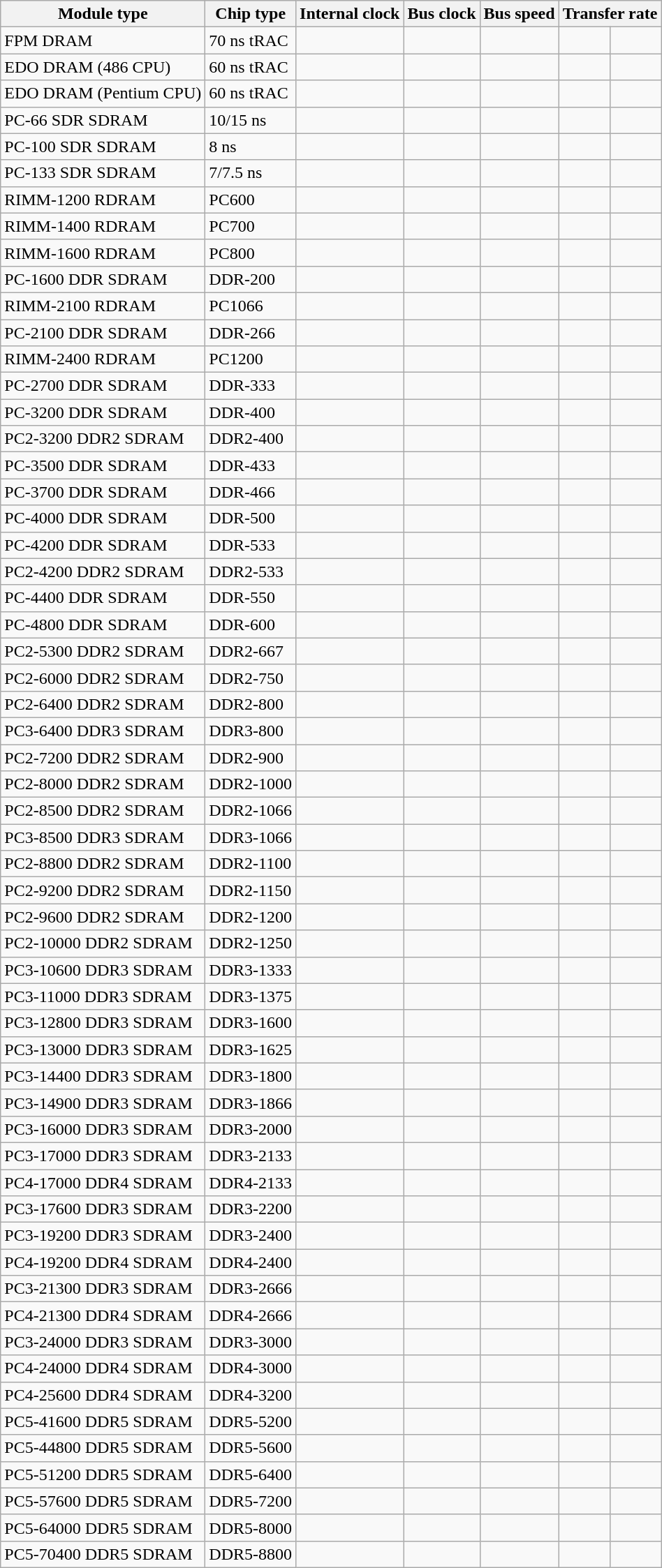<table class="wikitable sortable">
<tr>
<th>Module type</th>
<th>Chip type</th>
<th>Internal clock</th>
<th>Bus clock</th>
<th>Bus speed</th>
<th colspan=2>Transfer rate</th>
</tr>
<tr>
<td>FPM DRAM</td>
<td>70 ns tRAC</td>
<td align="right"></td>
<td align=right></td>
<td align=right></td>
<td align="right"></td>
<td align=right></td>
</tr>
<tr>
<td>EDO DRAM (486 CPU)</td>
<td>60 ns tRAC</td>
<td align="right"></td>
<td align=right></td>
<td align=right></td>
<td align="right"></td>
<td align=right></td>
</tr>
<tr>
<td>EDO DRAM (Pentium CPU)</td>
<td>60 ns tRAC</td>
<td align="right"></td>
<td align=right></td>
<td align=right></td>
<td align="right"></td>
<td align=right></td>
</tr>
<tr>
<td>PC-66 SDR SDRAM</td>
<td>10/15 ns</td>
<td align=right></td>
<td align=right></td>
<td align=right></td>
<td align=right></td>
<td align=right></td>
</tr>
<tr>
<td>PC-100 SDR SDRAM</td>
<td>8 ns</td>
<td align=right></td>
<td align=right></td>
<td align=right></td>
<td align=right></td>
<td align=right></td>
</tr>
<tr>
<td>PC-133 SDR SDRAM</td>
<td>7/7.5 ns</td>
<td align=right></td>
<td align=right></td>
<td align=right></td>
<td align=right></td>
<td align=right></td>
</tr>
<tr>
<td>RIMM-1200 RDRAM</td>
<td>PC600</td>
<td align=right></td>
<td align=right></td>
<td align=right></td>
<td align=right></td>
<td align=right></td>
</tr>
<tr>
<td>RIMM-1400 RDRAM</td>
<td>PC700</td>
<td align=right></td>
<td align=right></td>
<td align=right></td>
<td align=right></td>
<td align=right></td>
</tr>
<tr>
<td>RIMM-1600 RDRAM</td>
<td>PC800</td>
<td align=right></td>
<td align=right></td>
<td align=right></td>
<td align=right></td>
<td align=right></td>
</tr>
<tr>
<td>PC-1600 DDR SDRAM</td>
<td>DDR-200</td>
<td align=right></td>
<td align=right></td>
<td align=right></td>
<td align=right></td>
<td align=right></td>
</tr>
<tr>
<td>RIMM-2100 RDRAM</td>
<td>PC1066</td>
<td align=right></td>
<td align=right></td>
<td align=right></td>
<td align=right></td>
<td align=right></td>
</tr>
<tr>
<td>PC-2100 DDR SDRAM</td>
<td>DDR-266</td>
<td align=right></td>
<td align=right></td>
<td align=right></td>
<td align=right></td>
<td align=right></td>
</tr>
<tr>
<td>RIMM-2400 RDRAM</td>
<td>PC1200</td>
<td align=right></td>
<td align=right></td>
<td align=right></td>
<td align=right></td>
<td align=right></td>
</tr>
<tr>
<td>PC-2700 DDR SDRAM</td>
<td>DDR-333</td>
<td align=right></td>
<td align=right></td>
<td align=right></td>
<td align=right></td>
<td align=right></td>
</tr>
<tr>
<td>PC-3200 DDR SDRAM</td>
<td>DDR-400</td>
<td align=right></td>
<td align=right></td>
<td align=right></td>
<td align=right></td>
<td align=right></td>
</tr>
<tr>
<td>PC2-3200 DDR2 SDRAM</td>
<td>DDR2-400</td>
<td align=right></td>
<td align=right></td>
<td align=right></td>
<td align=right></td>
<td align=right></td>
</tr>
<tr>
<td>PC-3500 DDR SDRAM</td>
<td>DDR-433</td>
<td align=right></td>
<td align=right></td>
<td align=right></td>
<td align=right></td>
<td align=right></td>
</tr>
<tr>
<td>PC-3700 DDR SDRAM</td>
<td>DDR-466</td>
<td align=right></td>
<td align=right></td>
<td align=right></td>
<td align=right></td>
<td align=right></td>
</tr>
<tr>
<td>PC-4000 DDR SDRAM</td>
<td>DDR-500</td>
<td align=right></td>
<td align=right></td>
<td align=right></td>
<td align=right></td>
<td align=right></td>
</tr>
<tr>
<td>PC-4200 DDR SDRAM</td>
<td>DDR-533</td>
<td align=right></td>
<td align=right></td>
<td align=right></td>
<td align=right></td>
<td align=right></td>
</tr>
<tr>
<td>PC2-4200 DDR2 SDRAM</td>
<td>DDR2-533</td>
<td align=right></td>
<td align=right></td>
<td align=right></td>
<td align=right></td>
<td align=right></td>
</tr>
<tr>
<td>PC-4400 DDR SDRAM</td>
<td>DDR-550</td>
<td align=right></td>
<td align=right></td>
<td align=right></td>
<td align=right></td>
<td align=right></td>
</tr>
<tr>
<td>PC-4800 DDR SDRAM</td>
<td>DDR-600</td>
<td align=right></td>
<td align=right></td>
<td align=right></td>
<td align=right></td>
<td align=right></td>
</tr>
<tr>
<td>PC2-5300 DDR2 SDRAM</td>
<td>DDR2-667</td>
<td align=right></td>
<td align=right></td>
<td align=right></td>
<td align=right></td>
<td align=right></td>
</tr>
<tr>
<td>PC2-6000 DDR2 SDRAM</td>
<td>DDR2-750</td>
<td align=right></td>
<td align=right></td>
<td align=right></td>
<td align=right></td>
<td align=right></td>
</tr>
<tr>
<td>PC2-6400 DDR2 SDRAM</td>
<td>DDR2-800</td>
<td align=right></td>
<td align=right></td>
<td align=right></td>
<td align=right></td>
<td align=right></td>
</tr>
<tr>
<td>PC3-6400 DDR3 SDRAM</td>
<td>DDR3-800</td>
<td align=right></td>
<td align=right></td>
<td align=right></td>
<td align=right></td>
<td align=right></td>
</tr>
<tr>
<td>PC2-7200 DDR2 SDRAM</td>
<td>DDR2-900</td>
<td align=right></td>
<td align=right></td>
<td align=right></td>
<td align=right></td>
<td align=right></td>
</tr>
<tr>
<td>PC2-8000 DDR2 SDRAM</td>
<td>DDR2-1000</td>
<td align=right></td>
<td align=right></td>
<td align=right></td>
<td align=right></td>
<td align=right></td>
</tr>
<tr>
<td>PC2-8500 DDR2 SDRAM</td>
<td>DDR2-1066</td>
<td align=right></td>
<td align=right></td>
<td align=right></td>
<td align=right></td>
<td align=right></td>
</tr>
<tr>
<td>PC3-8500 DDR3 SDRAM</td>
<td>DDR3-1066</td>
<td align=right></td>
<td align=right></td>
<td align=right></td>
<td align=right></td>
<td align=right></td>
</tr>
<tr>
<td>PC2-8800 DDR2 SDRAM</td>
<td>DDR2-1100</td>
<td align=right></td>
<td align=right></td>
<td align=right></td>
<td align=right></td>
<td align=right></td>
</tr>
<tr>
<td>PC2-9200 DDR2 SDRAM</td>
<td>DDR2-1150</td>
<td align=right></td>
<td align=right></td>
<td align=right></td>
<td align=right></td>
<td align=right></td>
</tr>
<tr>
<td>PC2-9600 DDR2 SDRAM</td>
<td>DDR2-1200</td>
<td align=right></td>
<td align=right></td>
<td align=right></td>
<td align=right></td>
<td align=right></td>
</tr>
<tr>
<td>PC2-10000 DDR2 SDRAM</td>
<td>DDR2-1250</td>
<td align=right></td>
<td align=right></td>
<td align=right></td>
<td align=right></td>
<td align=right></td>
</tr>
<tr>
<td>PC3-10600 DDR3 SDRAM</td>
<td>DDR3-1333</td>
<td align=right></td>
<td align=right></td>
<td align=right></td>
<td align=right></td>
<td align=right></td>
</tr>
<tr>
<td>PC3-11000 DDR3 SDRAM</td>
<td>DDR3-1375</td>
<td align=right></td>
<td align=right></td>
<td align=right></td>
<td align=right></td>
<td align=right></td>
</tr>
<tr>
<td>PC3-12800 DDR3 SDRAM</td>
<td>DDR3-1600</td>
<td align=right></td>
<td align=right></td>
<td align=right></td>
<td align=right></td>
<td align=right></td>
</tr>
<tr>
<td>PC3-13000 DDR3 SDRAM</td>
<td>DDR3-1625</td>
<td align=right></td>
<td align=right></td>
<td align=right></td>
<td align=right></td>
<td align=right></td>
</tr>
<tr>
<td>PC3-14400 DDR3 SDRAM</td>
<td>DDR3-1800</td>
<td align=right></td>
<td align=right></td>
<td align=right></td>
<td align=right></td>
<td align=right></td>
</tr>
<tr>
<td>PC3-14900 DDR3 SDRAM</td>
<td>DDR3-1866</td>
<td align=right></td>
<td align=right></td>
<td align=right></td>
<td align=right></td>
<td align=right></td>
</tr>
<tr>
<td>PC3-16000 DDR3 SDRAM</td>
<td>DDR3-2000</td>
<td align=right></td>
<td align=right></td>
<td align=right></td>
<td align=right></td>
<td align=right></td>
</tr>
<tr>
<td>PC3-17000 DDR3 SDRAM</td>
<td>DDR3-2133</td>
<td align=right></td>
<td align=right></td>
<td align=right></td>
<td align=right></td>
<td align=right></td>
</tr>
<tr>
<td>PC4-17000 DDR4 SDRAM</td>
<td>DDR4-2133</td>
<td align=right></td>
<td align=right></td>
<td align=right></td>
<td align=right></td>
<td align=right></td>
</tr>
<tr>
<td>PC3-17600 DDR3 SDRAM</td>
<td>DDR3-2200</td>
<td align=right></td>
<td align=right></td>
<td align=right></td>
<td align=right></td>
<td align=right></td>
</tr>
<tr>
<td>PC3-19200 DDR3 SDRAM</td>
<td>DDR3-2400</td>
<td align=right></td>
<td align=right></td>
<td align=right></td>
<td align=right></td>
<td align=right></td>
</tr>
<tr>
<td>PC4-19200 DDR4 SDRAM</td>
<td>DDR4-2400</td>
<td align=right></td>
<td align=right></td>
<td align=right></td>
<td align=right></td>
<td align=right></td>
</tr>
<tr>
<td>PC3-21300 DDR3 SDRAM</td>
<td>DDR3-2666</td>
<td align=right></td>
<td align=right></td>
<td align=right></td>
<td align=right></td>
<td align=right></td>
</tr>
<tr>
<td>PC4-21300 DDR4 SDRAM</td>
<td>DDR4-2666</td>
<td align=right></td>
<td align=right></td>
<td align=right></td>
<td align=right></td>
<td align=right></td>
</tr>
<tr>
<td>PC3-24000 DDR3 SDRAM</td>
<td>DDR3-3000</td>
<td align=right></td>
<td align=right></td>
<td align=right></td>
<td align=right></td>
<td align=right></td>
</tr>
<tr>
<td>PC4-24000 DDR4 SDRAM</td>
<td>DDR4-3000</td>
<td align=right></td>
<td align=right></td>
<td align=right></td>
<td align=right></td>
<td align=right></td>
</tr>
<tr>
<td>PC4-25600 DDR4 SDRAM</td>
<td>DDR4-3200</td>
<td align=right></td>
<td align=right></td>
<td align=right></td>
<td align=right></td>
<td align=right></td>
</tr>
<tr>
<td>PC5-41600 DDR5 SDRAM</td>
<td>DDR5-5200</td>
<td align=right></td>
<td align=right></td>
<td align=right></td>
<td align=right></td>
<td align=right></td>
</tr>
<tr>
<td>PC5-44800 DDR5 SDRAM</td>
<td>DDR5-5600</td>
<td align=right></td>
<td align=right></td>
<td align=right></td>
<td align=right></td>
<td align=right></td>
</tr>
<tr>
<td>PC5-51200 DDR5 SDRAM</td>
<td>DDR5-6400</td>
<td align=right></td>
<td align=right></td>
<td align=right></td>
<td align=right></td>
<td align=right></td>
</tr>
<tr>
<td>PC5-57600 DDR5 SDRAM</td>
<td>DDR5-7200</td>
<td align=right></td>
<td align=right></td>
<td align=right></td>
<td align=right></td>
<td align=right></td>
</tr>
<tr>
<td>PC5-64000 DDR5 SDRAM</td>
<td>DDR5-8000</td>
<td align=right></td>
<td align=right></td>
<td align=right></td>
<td align=right></td>
<td align=right></td>
</tr>
<tr>
<td>PC5-70400 DDR5 SDRAM</td>
<td>DDR5-8800</td>
<td align=right></td>
<td align=right></td>
<td align=right></td>
<td align=right></td>
<td align=right></td>
</tr>
</table>
